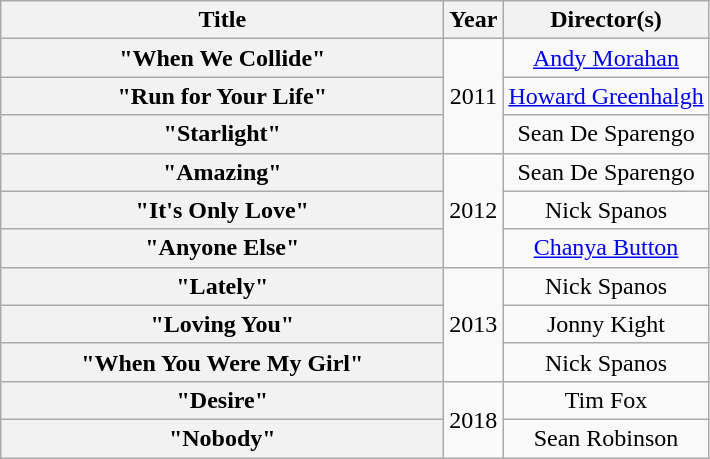<table class="wikitable plainrowheaders" style="text-align:center;">
<tr>
<th scope="col" style="width:18em;">Title</th>
<th scope="col" style="width:1em;">Year</th>
<th scope="col">Director(s)</th>
</tr>
<tr>
<th scope="row">"When We Collide"</th>
<td rowspan="3">2011</td>
<td><a href='#'>Andy Morahan</a></td>
</tr>
<tr>
<th scope="row">"Run for Your Life"</th>
<td><a href='#'>Howard Greenhalgh</a></td>
</tr>
<tr>
<th scope="row">"Starlight"</th>
<td>Sean De Sparengo</td>
</tr>
<tr>
<th scope="row">"Amazing"</th>
<td rowspan="3">2012</td>
<td>Sean De Sparengo</td>
</tr>
<tr>
<th scope="row">"It's Only Love"</th>
<td>Nick Spanos</td>
</tr>
<tr>
<th scope="row">"Anyone Else"</th>
<td><a href='#'>Chanya Button</a></td>
</tr>
<tr>
<th scope="row">"Lately"</th>
<td rowspan="3">2013</td>
<td>Nick Spanos</td>
</tr>
<tr>
<th scope="row">"Loving You"</th>
<td>Jonny Kight</td>
</tr>
<tr>
<th scope="row">"When You Were My Girl"</th>
<td>Nick Spanos</td>
</tr>
<tr>
<th scope="row">"Desire"</th>
<td rowspan="2">2018</td>
<td>Tim Fox</td>
</tr>
<tr>
<th scope="row">"Nobody"</th>
<td>Sean Robinson</td>
</tr>
</table>
